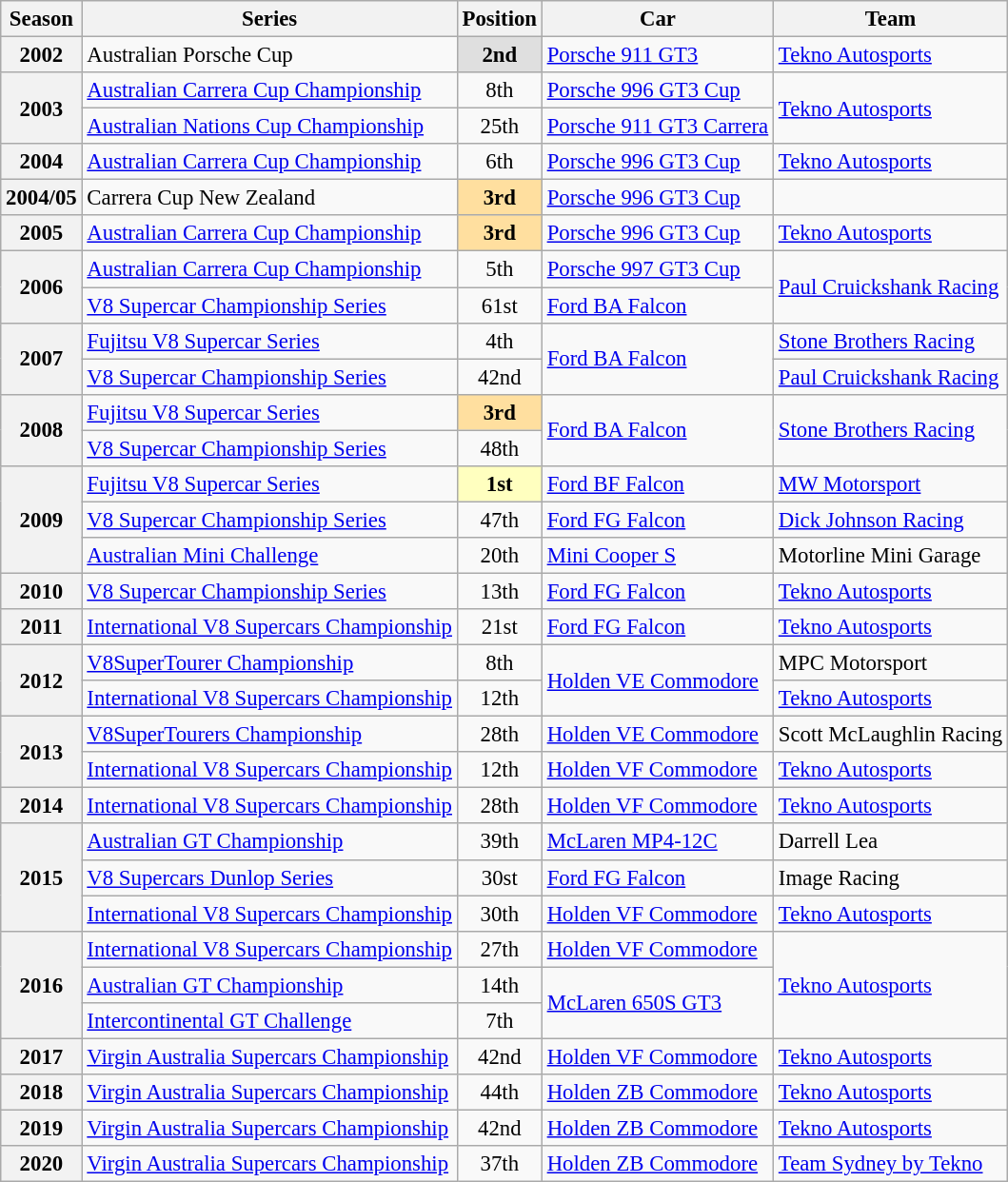<table class="wikitable" style="font-size: 95%;">
<tr>
<th>Season</th>
<th>Series</th>
<th>Position</th>
<th>Car</th>
<th>Team</th>
</tr>
<tr>
<th>2002</th>
<td>Australian Porsche Cup</td>
<td align="center" style="background: #dfdfdf"><strong>2nd</strong></td>
<td><a href='#'>Porsche 911 GT3</a></td>
<td><a href='#'>Tekno Autosports</a></td>
</tr>
<tr>
<th rowspan=2>2003</th>
<td><a href='#'>Australian Carrera Cup Championship</a></td>
<td align="center">8th</td>
<td><a href='#'>Porsche 996 GT3 Cup</a></td>
<td rowspan=2><a href='#'>Tekno Autosports</a></td>
</tr>
<tr>
<td><a href='#'>Australian Nations Cup Championship</a></td>
<td align="center">25th</td>
<td><a href='#'>Porsche 911 GT3 Carrera</a></td>
</tr>
<tr>
<th>2004</th>
<td><a href='#'>Australian Carrera Cup Championship</a></td>
<td align="center">6th</td>
<td><a href='#'>Porsche 996 GT3 Cup</a></td>
<td><a href='#'>Tekno Autosports</a></td>
</tr>
<tr>
<th>2004/05</th>
<td>Carrera Cup New Zealand</td>
<td align="center" style="background: #ffdf9f"><strong>3rd</strong></td>
<td><a href='#'>Porsche 996 GT3 Cup</a></td>
<td></td>
</tr>
<tr>
<th>2005</th>
<td><a href='#'>Australian Carrera Cup Championship</a></td>
<td align="center" style="background: #ffdf9f"><strong>3rd</strong></td>
<td><a href='#'>Porsche 996 GT3 Cup</a></td>
<td><a href='#'>Tekno Autosports</a></td>
</tr>
<tr>
<th rowspan=2>2006</th>
<td><a href='#'>Australian Carrera Cup Championship</a></td>
<td align="center">5th</td>
<td><a href='#'>Porsche 997 GT3 Cup</a></td>
<td rowspan=2><a href='#'>Paul Cruickshank Racing</a></td>
</tr>
<tr>
<td><a href='#'>V8 Supercar Championship Series</a></td>
<td align="center">61st</td>
<td><a href='#'>Ford BA Falcon</a></td>
</tr>
<tr>
<th rowspan=2>2007</th>
<td><a href='#'>Fujitsu V8 Supercar Series</a></td>
<td align="center">4th</td>
<td rowspan=2><a href='#'>Ford BA Falcon</a></td>
<td><a href='#'>Stone Brothers Racing</a></td>
</tr>
<tr>
<td><a href='#'>V8 Supercar Championship Series</a></td>
<td align="center">42nd</td>
<td><a href='#'>Paul Cruickshank Racing</a></td>
</tr>
<tr>
<th rowspan=2>2008</th>
<td><a href='#'>Fujitsu V8 Supercar Series</a></td>
<td align="center" style="background: #ffdf9f"><strong>3rd</strong></td>
<td rowspan=2><a href='#'>Ford BA Falcon</a></td>
<td rowspan=2><a href='#'>Stone Brothers Racing</a></td>
</tr>
<tr>
<td><a href='#'>V8 Supercar Championship Series</a></td>
<td align="center">48th</td>
</tr>
<tr>
<th rowspan=3>2009</th>
<td><a href='#'>Fujitsu V8 Supercar Series</a></td>
<td align="center" style="background: #ffffbf"><strong>1st</strong></td>
<td><a href='#'>Ford BF Falcon</a></td>
<td><a href='#'>MW Motorsport</a></td>
</tr>
<tr>
<td><a href='#'>V8 Supercar Championship Series</a></td>
<td align="center">47th</td>
<td><a href='#'>Ford FG Falcon</a></td>
<td><a href='#'>Dick Johnson Racing</a></td>
</tr>
<tr>
<td><a href='#'>Australian Mini Challenge</a></td>
<td align="center">20th</td>
<td><a href='#'>Mini Cooper S</a></td>
<td>Motorline Mini Garage</td>
</tr>
<tr>
<th>2010</th>
<td><a href='#'>V8 Supercar Championship Series</a></td>
<td align="center">13th</td>
<td><a href='#'>Ford FG Falcon</a></td>
<td><a href='#'>Tekno Autosports</a></td>
</tr>
<tr>
<th>2011</th>
<td><a href='#'>International V8 Supercars Championship</a></td>
<td align="center">21st</td>
<td><a href='#'>Ford FG Falcon</a></td>
<td><a href='#'>Tekno Autosports</a></td>
</tr>
<tr>
<th rowspan=2>2012</th>
<td><a href='#'>V8SuperTourer Championship</a></td>
<td align="center">8th</td>
<td rowspan=2><a href='#'>Holden VE Commodore</a></td>
<td>MPC Motorsport</td>
</tr>
<tr>
<td><a href='#'>International V8 Supercars Championship</a></td>
<td align="center">12th</td>
<td><a href='#'>Tekno Autosports</a></td>
</tr>
<tr>
<th rowspan=2>2013</th>
<td><a href='#'>V8SuperTourers Championship</a></td>
<td align="center">28th</td>
<td><a href='#'>Holden VE Commodore</a></td>
<td>Scott McLaughlin Racing</td>
</tr>
<tr>
<td><a href='#'>International V8 Supercars Championship</a></td>
<td align="center">12th</td>
<td><a href='#'>Holden VF Commodore</a></td>
<td><a href='#'>Tekno Autosports</a></td>
</tr>
<tr>
<th>2014</th>
<td><a href='#'>International V8 Supercars Championship</a></td>
<td align="center">28th</td>
<td><a href='#'>Holden VF Commodore</a></td>
<td><a href='#'>Tekno Autosports</a></td>
</tr>
<tr>
<th rowspan=3>2015</th>
<td><a href='#'>Australian GT Championship</a></td>
<td align="center">39th</td>
<td><a href='#'>McLaren MP4-12C</a></td>
<td>Darrell Lea</td>
</tr>
<tr>
<td><a href='#'>V8 Supercars Dunlop Series</a></td>
<td align="center">30st</td>
<td><a href='#'>Ford FG Falcon</a></td>
<td>Image Racing</td>
</tr>
<tr>
<td><a href='#'>International V8 Supercars Championship</a></td>
<td align="center">30th</td>
<td><a href='#'>Holden VF Commodore</a></td>
<td><a href='#'>Tekno Autosports</a></td>
</tr>
<tr>
<th rowspan=3>2016</th>
<td><a href='#'>International V8 Supercars Championship</a></td>
<td align="center">27th</td>
<td><a href='#'>Holden VF Commodore</a></td>
<td rowspan=3><a href='#'>Tekno Autosports</a></td>
</tr>
<tr>
<td><a href='#'>Australian GT Championship</a></td>
<td align="center">14th</td>
<td rowspan=2><a href='#'>McLaren 650S GT3</a></td>
</tr>
<tr>
<td><a href='#'>Intercontinental GT Challenge</a></td>
<td align="center">7th</td>
</tr>
<tr>
<th>2017</th>
<td><a href='#'>Virgin Australia Supercars Championship</a></td>
<td align="center">42nd</td>
<td><a href='#'>Holden VF Commodore</a></td>
<td><a href='#'>Tekno Autosports</a></td>
</tr>
<tr>
<th>2018</th>
<td><a href='#'>Virgin Australia Supercars Championship</a></td>
<td align="center">44th</td>
<td><a href='#'>Holden ZB Commodore</a></td>
<td><a href='#'>Tekno Autosports</a></td>
</tr>
<tr>
<th>2019</th>
<td><a href='#'>Virgin Australia Supercars Championship</a></td>
<td align="center">42nd</td>
<td><a href='#'>Holden ZB Commodore</a></td>
<td><a href='#'>Tekno Autosports</a></td>
</tr>
<tr>
<th>2020</th>
<td><a href='#'>Virgin Australia Supercars Championship</a></td>
<td align="center">37th</td>
<td><a href='#'>Holden ZB Commodore</a></td>
<td><a href='#'>Team Sydney by Tekno</a></td>
</tr>
</table>
